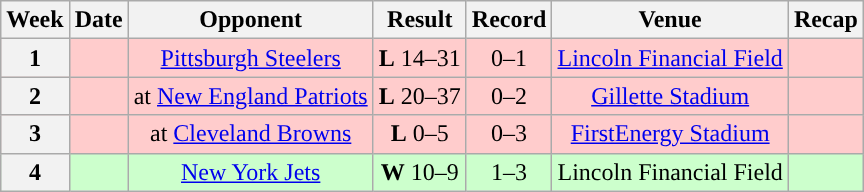<table class="wikitable" style="text-align:center">
<tr>
<th>Week</th>
<th>Date</th>
<th>Opponent</th>
<th>Result</th>
<th>Record</th>
<th>Venue</th>
<th>Recap</th>
</tr>
<tr style="background:#fcc">
<th>1</th>
<td></td>
<td><a href='#'>Pittsburgh Steelers</a></td>
<td><strong>L</strong> 14–31</td>
<td>0–1</td>
<td><a href='#'>Lincoln Financial Field</a></td>
<td></td>
</tr>
<tr style="background:#fcc">
<th>2</th>
<td></td>
<td>at <a href='#'>New England Patriots</a></td>
<td><strong>L</strong> 20–37</td>
<td>0–2</td>
<td><a href='#'>Gillette Stadium</a></td>
<td></td>
</tr>
<tr style="background:#fcc">
<th>3</th>
<td></td>
<td>at <a href='#'>Cleveland Browns</a></td>
<td><strong>L</strong> 0–5</td>
<td>0–3</td>
<td><a href='#'>FirstEnergy Stadium</a></td>
<td></td>
</tr>
<tr style="background:#cfc">
<th>4</th>
<td></td>
<td><a href='#'>New York Jets</a></td>
<td><strong>W</strong> 10–9</td>
<td>1–3</td>
<td>Lincoln Financial Field</td>
<td></td>
</tr>
</table>
